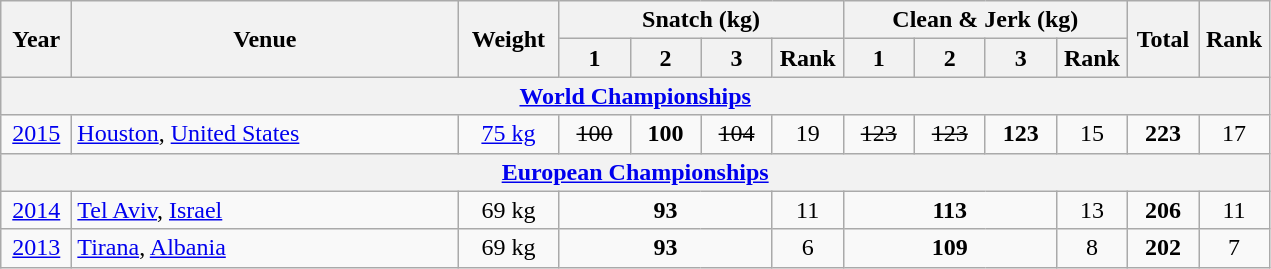<table class = "wikitable" style="text-align:center;">
<tr>
<th rowspan=2 width=40>Year</th>
<th rowspan=2 width=250>Venue</th>
<th rowspan=2 width=60>Weight</th>
<th colspan=4>Snatch (kg)</th>
<th colspan=4>Clean & Jerk (kg)</th>
<th rowspan=2 width=40>Total</th>
<th rowspan=2 width=40>Rank</th>
</tr>
<tr>
<th width=40>1</th>
<th width=40>2</th>
<th width=40>3</th>
<th width=40>Rank</th>
<th width=40>1</th>
<th width=40>2</th>
<th width=40>3</th>
<th width=40>Rank</th>
</tr>
<tr>
<th colspan=13><a href='#'>World Championships</a></th>
</tr>
<tr>
<td><a href='#'>2015</a></td>
<td align=left> <a href='#'>Houston</a>, <a href='#'>United States</a></td>
<td><a href='#'>75 kg</a></td>
<td><s>100</s></td>
<td><strong>100</strong></td>
<td><s>104</s></td>
<td>19</td>
<td><s>123</s></td>
<td><s>123</s></td>
<td><strong>123</strong></td>
<td>15</td>
<td><strong>223</strong></td>
<td>17</td>
</tr>
<tr>
<th colspan=13><a href='#'>European Championships</a></th>
</tr>
<tr>
<td><a href='#'>2014</a></td>
<td align=left> <a href='#'>Tel Aviv</a>, <a href='#'>Israel</a></td>
<td>69 kg</td>
<td colspan=3><strong>93</strong></td>
<td>11</td>
<td colspan=3><strong>113</strong></td>
<td>13</td>
<td><strong>206</strong></td>
<td>11</td>
</tr>
<tr>
<td><a href='#'>2013</a></td>
<td align=left> <a href='#'>Tirana</a>, <a href='#'>Albania</a></td>
<td>69 kg</td>
<td colspan=3><strong>93</strong></td>
<td>6</td>
<td colspan=3><strong>109</strong></td>
<td>8</td>
<td><strong>202</strong></td>
<td>7</td>
</tr>
</table>
